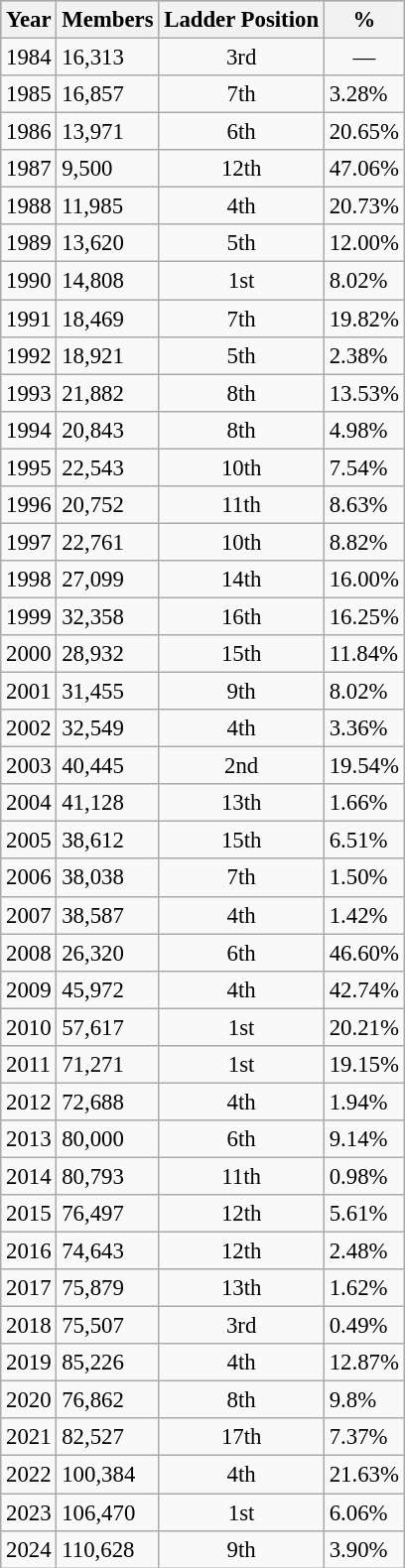<table class="wikitable mw-collapsible mw-collapsed" style="font-size:95%; float: right; margin: 0 0 0 1em;">
<tr style="background:#bdb76b;">
<th>Year</th>
<th>Members</th>
<th>Ladder Position</th>
<th>%</th>
</tr>
<tr>
<td>1984</td>
<td align=left>16,313</td>
<td align=center>3rd</td>
<td align=center>—</td>
</tr>
<tr>
<td>1985</td>
<td align=left>16,857</td>
<td align=center>7th</td>
<td align=left> 3.28%</td>
</tr>
<tr>
<td>1986</td>
<td align=left>13,971</td>
<td align=center>6th</td>
<td align=left> 20.65%</td>
</tr>
<tr>
<td>1987</td>
<td align=left>9,500</td>
<td align=center>12th</td>
<td aalign=left> 47.06%</td>
</tr>
<tr>
<td>1988</td>
<td align=left>11,985</td>
<td align=center>4th</td>
<td align=left> 20.73%</td>
</tr>
<tr>
<td>1989</td>
<td align=left>13,620</td>
<td align=center>5th</td>
<td align=left> 12.00%</td>
</tr>
<tr>
<td>1990</td>
<td align=left>14,808</td>
<td align=center>1st</td>
<td align=left> 8.02%</td>
</tr>
<tr>
<td>1991</td>
<td align=left>18,469</td>
<td align=center>7th</td>
<td align=left> 19.82%</td>
</tr>
<tr>
<td>1992</td>
<td align=left>18,921</td>
<td align=center>5th</td>
<td align=left> 2.38%</td>
</tr>
<tr>
<td>1993</td>
<td align=left>21,882</td>
<td align=center>8th</td>
<td align=left> 13.53%</td>
</tr>
<tr>
<td>1994</td>
<td align=left>20,843</td>
<td align=center>8th</td>
<td align=left> 4.98%</td>
</tr>
<tr>
<td>1995</td>
<td align=left>22,543</td>
<td align=center>10th</td>
<td align=left> 7.54%</td>
</tr>
<tr>
<td>1996</td>
<td align=left>20,752</td>
<td align=center>11th</td>
<td align=left> 8.63%</td>
</tr>
<tr>
<td>1997</td>
<td align=left>22,761</td>
<td align=center>10th</td>
<td align=left> 8.82%</td>
</tr>
<tr>
<td>1998</td>
<td align=left>27,099</td>
<td align=center>14th</td>
<td align=left> 16.00%</td>
</tr>
<tr>
<td>1999</td>
<td align=left>32,358</td>
<td align=center>16th</td>
<td align=left> 16.25%</td>
</tr>
<tr>
<td>2000</td>
<td align=left>28,932</td>
<td align=center>15th</td>
<td align=left> 11.84%</td>
</tr>
<tr>
<td>2001</td>
<td align=left>31,455</td>
<td align=center>9th</td>
<td align=left> 8.02%</td>
</tr>
<tr>
<td>2002</td>
<td align=left>32,549</td>
<td align=center>4th</td>
<td align=left> 3.36%</td>
</tr>
<tr>
<td>2003</td>
<td align=left>40,445</td>
<td align=center>2nd</td>
<td align=left> 19.54%</td>
</tr>
<tr>
<td>2004</td>
<td aalign=left>41,128</td>
<td align=center>13th</td>
<td align=left> 1.66%</td>
</tr>
<tr>
<td>2005</td>
<td align=left>38,612</td>
<td align=center>15th</td>
<td align=left> 6.51%</td>
</tr>
<tr>
<td>2006</td>
<td align=left>38,038</td>
<td align=center>7th</td>
<td align=left> 1.50%</td>
</tr>
<tr>
<td>2007</td>
<td align=left>38,587</td>
<td align=center>4th</td>
<td align=left> 1.42%</td>
</tr>
<tr>
<td>2008</td>
<td align=left>26,320</td>
<td align=center>6th</td>
<td align=left> 46.60%</td>
</tr>
<tr>
<td>2009</td>
<td aalign=left>45,972</td>
<td align=center>4th</td>
<td align=left> 42.74%</td>
</tr>
<tr>
<td>2010</td>
<td align=left>57,617</td>
<td align=center>1st</td>
<td align=left> 20.21%</td>
</tr>
<tr>
<td>2011</td>
<td align=left>71,271</td>
<td align=center>1st</td>
<td align=left> 19.15%</td>
</tr>
<tr>
<td>2012</td>
<td aalign=left>72,688</td>
<td align=center>4th</td>
<td align=left> 1.94%</td>
</tr>
<tr>
<td>2013</td>
<td align=left>80,000</td>
<td align=center>6th</td>
<td align=left> 9.14%</td>
</tr>
<tr>
<td>2014</td>
<td align=left>80,793</td>
<td align=center>11th</td>
<td align=left> 0.98%</td>
</tr>
<tr>
<td>2015</td>
<td align=left>76,497</td>
<td align=center>12th</td>
<td align=left> 5.61%</td>
</tr>
<tr>
<td>2016</td>
<td align=left>74,643</td>
<td align=center>12th</td>
<td align=left> 2.48%</td>
</tr>
<tr>
<td>2017</td>
<td align=left>75,879</td>
<td align=center>13th</td>
<td aalign=left> 1.62%</td>
</tr>
<tr>
<td>2018</td>
<td align=left>75,507</td>
<td align=center>3rd</td>
<td align=left> 0.49%</td>
</tr>
<tr>
<td>2019</td>
<td align=left>85,226</td>
<td align=center>4th</td>
<td align=left> 12.87%</td>
</tr>
<tr>
<td>2020</td>
<td align=left>76,862</td>
<td align=center>8th</td>
<td align=left> 9.8%</td>
</tr>
<tr>
<td>2021</td>
<td align=left>82,527</td>
<td align=center>17th</td>
<td align=left> 7.37%</td>
</tr>
<tr>
<td>2022</td>
<td align=left>100,384</td>
<td align=center>4th</td>
<td align=left> 21.63%</td>
</tr>
<tr>
<td>2023</td>
<td align=left>106,470</td>
<td align=center>1st</td>
<td align=left> 6.06%</td>
</tr>
<tr>
<td>2024</td>
<td align=left>110,628</td>
<td align=center>9th</td>
<td align=left> 3.90%</td>
</tr>
</table>
